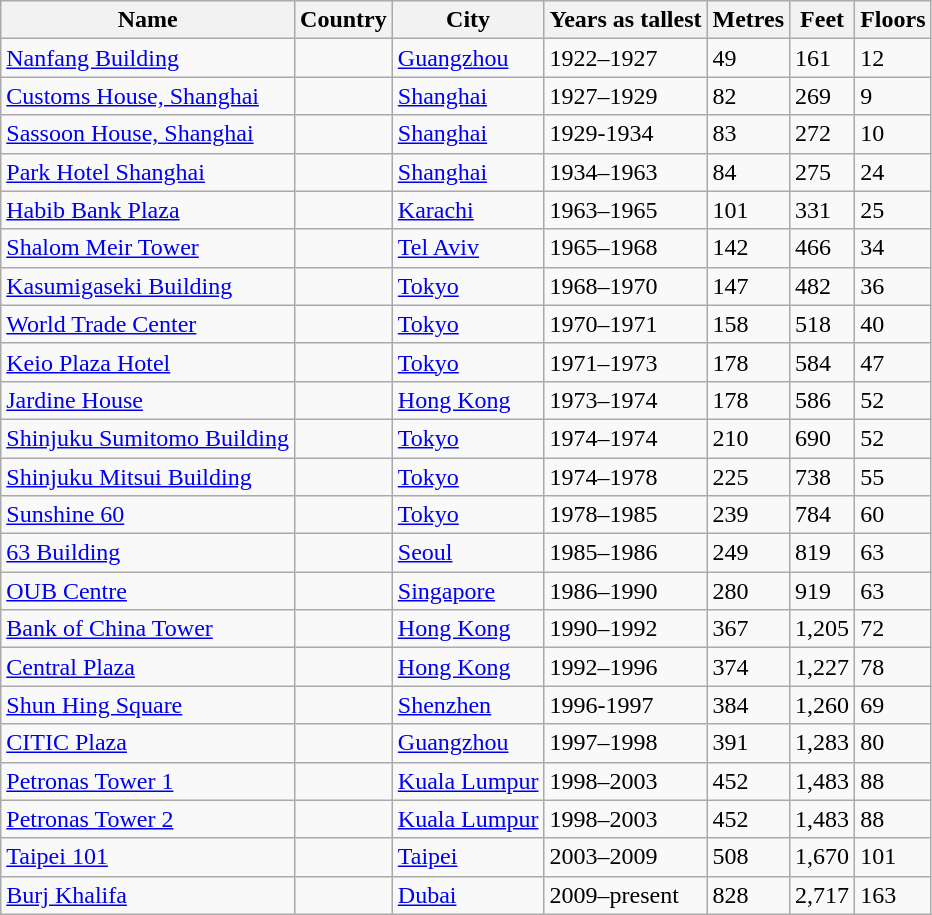<table class="sortable wikitable">
<tr>
<th>Name</th>
<th>Country</th>
<th>City</th>
<th>Years as tallest</th>
<th>Metres</th>
<th>Feet</th>
<th>Floors</th>
</tr>
<tr>
<td><a href='#'>Nanfang Building</a></td>
<td></td>
<td><a href='#'>Guangzhou</a></td>
<td>1922–1927</td>
<td>49</td>
<td>161</td>
<td>12</td>
</tr>
<tr>
<td><a href='#'>Customs House, Shanghai</a></td>
<td></td>
<td><a href='#'>Shanghai</a></td>
<td>1927–1929</td>
<td>82</td>
<td>269</td>
<td>9</td>
</tr>
<tr>
<td><a href='#'>Sassoon House, Shanghai</a></td>
<td></td>
<td><a href='#'>Shanghai</a></td>
<td>1929-1934</td>
<td>83</td>
<td>272</td>
<td>10</td>
</tr>
<tr>
<td><a href='#'>Park Hotel Shanghai</a></td>
<td></td>
<td><a href='#'>Shanghai</a></td>
<td>1934–1963</td>
<td>84</td>
<td>275</td>
<td>24</td>
</tr>
<tr>
<td><a href='#'>Habib Bank Plaza</a></td>
<td></td>
<td><a href='#'>Karachi</a></td>
<td>1963–1965</td>
<td>101</td>
<td>331</td>
<td>25</td>
</tr>
<tr>
<td><a href='#'>Shalom Meir Tower</a></td>
<td></td>
<td><a href='#'>Tel Aviv</a></td>
<td>1965–1968</td>
<td>142</td>
<td>466</td>
<td>34</td>
</tr>
<tr>
<td><a href='#'>Kasumigaseki Building</a></td>
<td></td>
<td><a href='#'>Tokyo</a></td>
<td>1968–1970</td>
<td>147</td>
<td>482</td>
<td>36</td>
</tr>
<tr>
<td><a href='#'>World Trade Center</a></td>
<td></td>
<td><a href='#'>Tokyo</a></td>
<td>1970–1971</td>
<td>158</td>
<td>518</td>
<td>40</td>
</tr>
<tr>
<td><a href='#'>Keio Plaza Hotel</a></td>
<td></td>
<td><a href='#'>Tokyo</a></td>
<td>1971–1973</td>
<td>178</td>
<td>584</td>
<td>47</td>
</tr>
<tr>
<td><a href='#'>Jardine House</a></td>
<td></td>
<td><a href='#'>Hong Kong</a></td>
<td>1973–1974</td>
<td>178</td>
<td>586</td>
<td>52</td>
</tr>
<tr>
<td><a href='#'>Shinjuku Sumitomo Building</a></td>
<td></td>
<td><a href='#'>Tokyo</a></td>
<td>1974–1974</td>
<td>210</td>
<td>690</td>
<td>52</td>
</tr>
<tr>
<td><a href='#'>Shinjuku Mitsui Building</a></td>
<td></td>
<td><a href='#'>Tokyo</a></td>
<td>1974–1978</td>
<td>225</td>
<td>738</td>
<td>55</td>
</tr>
<tr>
<td><a href='#'>Sunshine 60</a></td>
<td></td>
<td><a href='#'>Tokyo</a></td>
<td>1978–1985</td>
<td>239</td>
<td>784</td>
<td>60</td>
</tr>
<tr>
<td><a href='#'>63 Building</a></td>
<td></td>
<td><a href='#'>Seoul</a></td>
<td>1985–1986</td>
<td>249</td>
<td>819</td>
<td>63</td>
</tr>
<tr>
<td><a href='#'>OUB Centre</a></td>
<td></td>
<td><a href='#'>Singapore</a></td>
<td>1986–1990</td>
<td>280</td>
<td>919</td>
<td>63</td>
</tr>
<tr>
<td><a href='#'>Bank of China Tower</a></td>
<td></td>
<td><a href='#'>Hong Kong</a></td>
<td>1990–1992</td>
<td>367</td>
<td>1,205</td>
<td>72</td>
</tr>
<tr>
<td><a href='#'>Central Plaza</a></td>
<td></td>
<td><a href='#'>Hong Kong</a></td>
<td>1992–1996</td>
<td>374</td>
<td>1,227</td>
<td>78</td>
</tr>
<tr>
<td><a href='#'>Shun Hing Square</a></td>
<td></td>
<td><a href='#'>Shenzhen</a></td>
<td>1996-1997</td>
<td>384</td>
<td>1,260</td>
<td>69</td>
</tr>
<tr>
<td><a href='#'>CITIC Plaza</a></td>
<td></td>
<td><a href='#'>Guangzhou</a></td>
<td>1997–1998</td>
<td>391</td>
<td>1,283</td>
<td>80</td>
</tr>
<tr>
<td><a href='#'>Petronas Tower 1</a></td>
<td></td>
<td><a href='#'>Kuala Lumpur</a></td>
<td>1998–2003</td>
<td>452</td>
<td>1,483</td>
<td>88</td>
</tr>
<tr>
<td><a href='#'>Petronas Tower 2</a></td>
<td></td>
<td><a href='#'>Kuala Lumpur</a></td>
<td>1998–2003</td>
<td>452</td>
<td>1,483</td>
<td>88</td>
</tr>
<tr>
<td><a href='#'>Taipei 101</a></td>
<td></td>
<td><a href='#'>Taipei</a></td>
<td>2003–2009</td>
<td>508</td>
<td>1,670</td>
<td>101</td>
</tr>
<tr>
<td><a href='#'>Burj Khalifa</a></td>
<td></td>
<td><a href='#'>Dubai</a></td>
<td>2009–present</td>
<td>828</td>
<td>2,717</td>
<td>163</td>
</tr>
</table>
